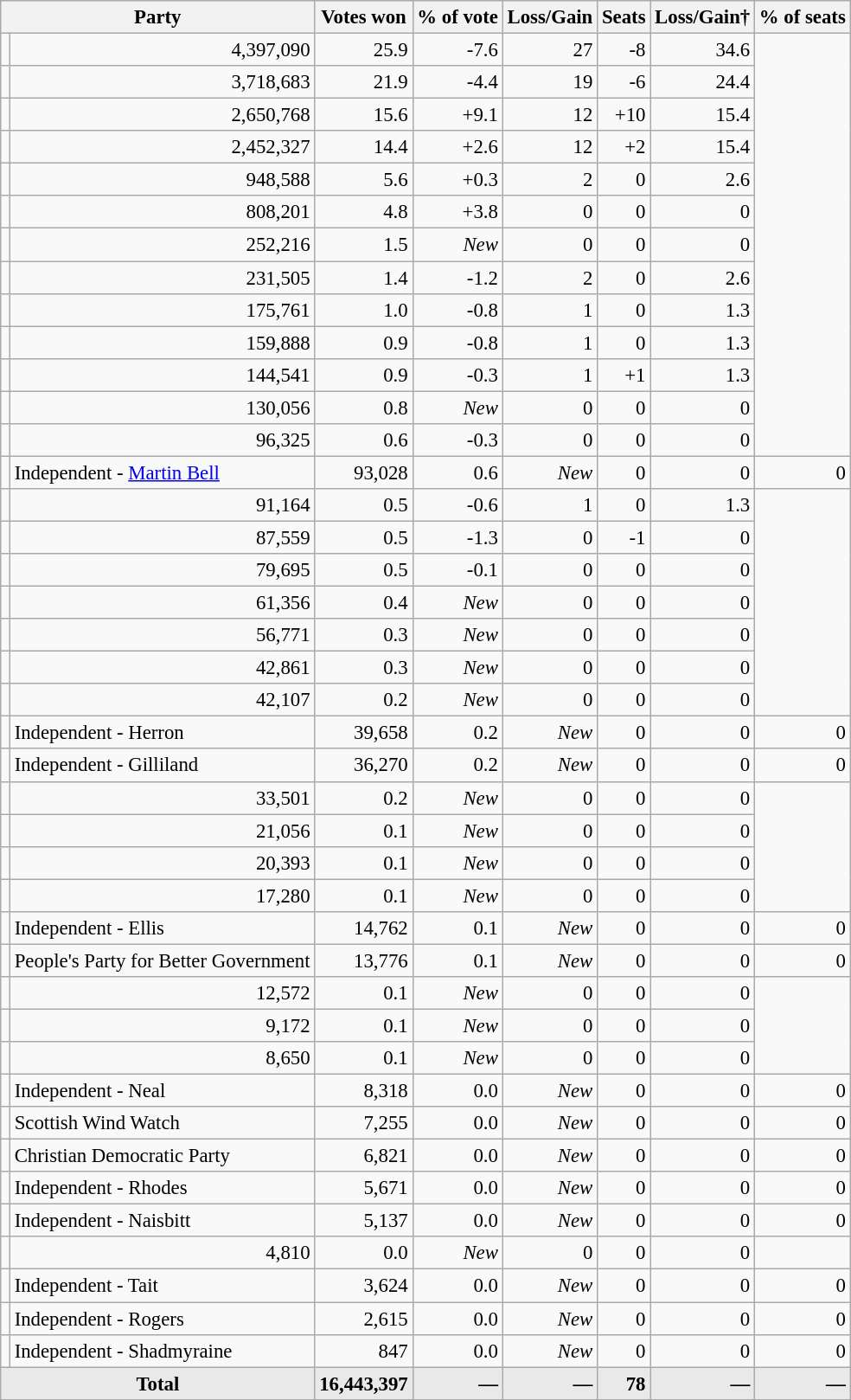<table class="wikitable sortable" style="font-size:95%">
<tr>
<th colspan="2">Party</th>
<th>Votes won</th>
<th>% of vote</th>
<th>Loss/Gain</th>
<th>Seats</th>
<th>Loss/Gain†</th>
<th>% of seats</th>
</tr>
<tr align=right>
<td></td>
<td>4,397,090</td>
<td>25.9</td>
<td><span>-7.6</span></td>
<td>27</td>
<td><span>-8</span></td>
<td>34.6</td>
</tr>
<tr align=right>
<td></td>
<td>3,718,683</td>
<td>21.9</td>
<td><span>-4.4</span></td>
<td>19</td>
<td><span>-6</span></td>
<td>24.4</td>
</tr>
<tr align=right>
<td></td>
<td>2,650,768</td>
<td>15.6</td>
<td><span>+9.1</span></td>
<td>12</td>
<td><span>+10</span></td>
<td>15.4</td>
</tr>
<tr align=right>
<td></td>
<td>2,452,327</td>
<td>14.4</td>
<td><span>+2.6</span></td>
<td>12</td>
<td><span>+2</span></td>
<td>15.4</td>
</tr>
<tr align=right>
<td></td>
<td>948,588</td>
<td>5.6</td>
<td><span>+0.3</span></td>
<td>2</td>
<td>0</td>
<td>2.6</td>
</tr>
<tr align=right>
<td></td>
<td>808,201</td>
<td>4.8</td>
<td><span>+3.8</span></td>
<td>0</td>
<td>0</td>
<td>0</td>
</tr>
<tr align=right>
<td></td>
<td>252,216</td>
<td>1.5</td>
<td><em>New</em></td>
<td>0</td>
<td>0</td>
<td>0</td>
</tr>
<tr align=right>
<td></td>
<td>231,505</td>
<td>1.4</td>
<td><span>-1.2</span></td>
<td>2</td>
<td>0</td>
<td>2.6</td>
</tr>
<tr align=right>
<td></td>
<td>175,761</td>
<td>1.0</td>
<td><span>-0.8</span></td>
<td>1</td>
<td>0</td>
<td>1.3</td>
</tr>
<tr align=right>
<td></td>
<td>159,888</td>
<td>0.9</td>
<td><span>-0.8</span></td>
<td>1</td>
<td>0</td>
<td>1.3</td>
</tr>
<tr align=right>
<td></td>
<td>144,541</td>
<td>0.9</td>
<td><span>-0.3</span></td>
<td>1</td>
<td><span>+1</span></td>
<td>1.3</td>
</tr>
<tr align=right>
<td></td>
<td>130,056</td>
<td>0.8</td>
<td><em>New</em></td>
<td>0</td>
<td>0</td>
<td>0</td>
</tr>
<tr align=right>
<td></td>
<td>96,325</td>
<td>0.6</td>
<td><span>-0.3</span></td>
<td>0</td>
<td>0</td>
<td>0</td>
</tr>
<tr align=right>
<td></td>
<td align="left">Independent - <a href='#'>Martin Bell</a></td>
<td align="right">93,028</td>
<td>0.6</td>
<td><em>New</em></td>
<td>0</td>
<td>0</td>
<td>0</td>
</tr>
<tr align=right>
<td></td>
<td>91,164</td>
<td>0.5</td>
<td><span>-0.6</span></td>
<td>1</td>
<td>0</td>
<td>1.3</td>
</tr>
<tr align=right>
<td></td>
<td>87,559</td>
<td>0.5</td>
<td><span>-1.3</span></td>
<td>0</td>
<td><span>-1</span></td>
<td>0</td>
</tr>
<tr align=right>
<td></td>
<td>79,695</td>
<td>0.5</td>
<td><span>-0.1</span></td>
<td>0</td>
<td>0</td>
<td>0</td>
</tr>
<tr align=right>
<td></td>
<td>61,356</td>
<td>0.4</td>
<td><em>New</em></td>
<td>0</td>
<td>0</td>
<td>0</td>
</tr>
<tr align=right>
<td></td>
<td>56,771</td>
<td>0.3</td>
<td><em>New</em></td>
<td>0</td>
<td>0</td>
<td>0</td>
</tr>
<tr align=right>
<td></td>
<td>42,861</td>
<td>0.3</td>
<td><em>New</em></td>
<td>0</td>
<td>0</td>
<td>0</td>
</tr>
<tr align=right>
<td></td>
<td>42,107</td>
<td>0.2</td>
<td><em>New</em></td>
<td>0</td>
<td>0</td>
<td>0</td>
</tr>
<tr align=right>
<td></td>
<td align="left">Independent - Herron</td>
<td align="right">39,658</td>
<td>0.2</td>
<td><em>New</em></td>
<td>0</td>
<td>0</td>
<td>0</td>
</tr>
<tr align=right>
<td></td>
<td align="left">Independent - Gilliland</td>
<td align="right">36,270</td>
<td>0.2</td>
<td><em>New</em></td>
<td>0</td>
<td>0</td>
<td>0</td>
</tr>
<tr align=right>
<td></td>
<td>33,501</td>
<td>0.2</td>
<td><em>New</em></td>
<td>0</td>
<td>0</td>
<td>0</td>
</tr>
<tr align=right>
<td></td>
<td>21,056</td>
<td>0.1</td>
<td><em>New</em></td>
<td>0</td>
<td>0</td>
<td>0</td>
</tr>
<tr align=right>
<td></td>
<td>20,393</td>
<td>0.1</td>
<td><em>New</em></td>
<td>0</td>
<td>0</td>
<td>0</td>
</tr>
<tr align=right>
<td></td>
<td>17,280</td>
<td>0.1</td>
<td><em>New</em></td>
<td>0</td>
<td>0</td>
<td>0</td>
</tr>
<tr align=right>
<td></td>
<td align="left">Independent - Ellis</td>
<td align="right">14,762</td>
<td>0.1</td>
<td><em>New</em></td>
<td>0</td>
<td>0</td>
<td>0</td>
</tr>
<tr align=right>
<td></td>
<td align="left">People's Party for Better Government</td>
<td align="right">13,776</td>
<td>0.1</td>
<td><em>New</em></td>
<td>0</td>
<td>0</td>
<td>0</td>
</tr>
<tr align=right>
<td></td>
<td>12,572</td>
<td>0.1</td>
<td><em>New</em></td>
<td>0</td>
<td>0</td>
<td>0</td>
</tr>
<tr align=right>
<td></td>
<td>9,172</td>
<td>0.1</td>
<td><em>New</em></td>
<td>0</td>
<td>0</td>
<td>0</td>
</tr>
<tr align=right>
<td></td>
<td align="right">8,650</td>
<td>0.1</td>
<td><em>New</em></td>
<td>0</td>
<td>0</td>
<td>0</td>
</tr>
<tr align=right>
<td></td>
<td align="left">Independent - Neal</td>
<td align="right">8,318</td>
<td>0.0</td>
<td><em>New</em></td>
<td>0</td>
<td>0</td>
<td>0</td>
</tr>
<tr align=right>
<td></td>
<td align="left">Scottish Wind Watch</td>
<td align="right">7,255</td>
<td>0.0</td>
<td><em>New</em></td>
<td>0</td>
<td>0</td>
<td>0</td>
</tr>
<tr align=right>
<td></td>
<td align="left">Christian Democratic Party</td>
<td align="right">6,821</td>
<td>0.0</td>
<td><em>New</em></td>
<td>0</td>
<td>0</td>
<td>0</td>
</tr>
<tr align=right>
<td></td>
<td align="left">Independent - Rhodes</td>
<td align="right">5,671</td>
<td>0.0</td>
<td><em>New</em></td>
<td>0</td>
<td>0</td>
<td>0</td>
</tr>
<tr align=right>
<td></td>
<td align="left">Independent - Naisbitt</td>
<td align="right">5,137</td>
<td>0.0</td>
<td><em>New</em></td>
<td>0</td>
<td>0</td>
<td>0</td>
</tr>
<tr align=right>
<td></td>
<td align="right">4,810</td>
<td>0.0</td>
<td><em>New</em></td>
<td>0</td>
<td>0</td>
<td>0</td>
</tr>
<tr align=right>
<td></td>
<td align="left">Independent - Tait</td>
<td align="right">3,624</td>
<td>0.0</td>
<td><em>New</em></td>
<td>0</td>
<td>0</td>
<td>0</td>
</tr>
<tr align=right>
<td></td>
<td align="left">Independent - Rogers</td>
<td align="right">2,615</td>
<td>0.0</td>
<td><em>New</em></td>
<td>0</td>
<td>0</td>
<td>0</td>
</tr>
<tr align=right>
<td></td>
<td align="left">Independent - Shadmyraine</td>
<td align="right">847</td>
<td>0.0</td>
<td><em>New</em></td>
<td>0</td>
<td>0</td>
<td>0</td>
</tr>
<tr class="unsortable">
<th colspan="2" style="background:#e9e9e9;">Total</th>
<th style="background:#e9e9e9;"><strong>16,443,397</strong></th>
<th style="background:#e9e9e9; text-align:right;">—</th>
<th style="background:#e9e9e9; text-align:right;">—</th>
<th style="background:#e9e9e9; text-align:right;">78</th>
<th style="background:#e9e9e9; text-align:right;">—</th>
<th style="background:#e9e9e9; text-align:right;">—</th>
</tr>
</table>
